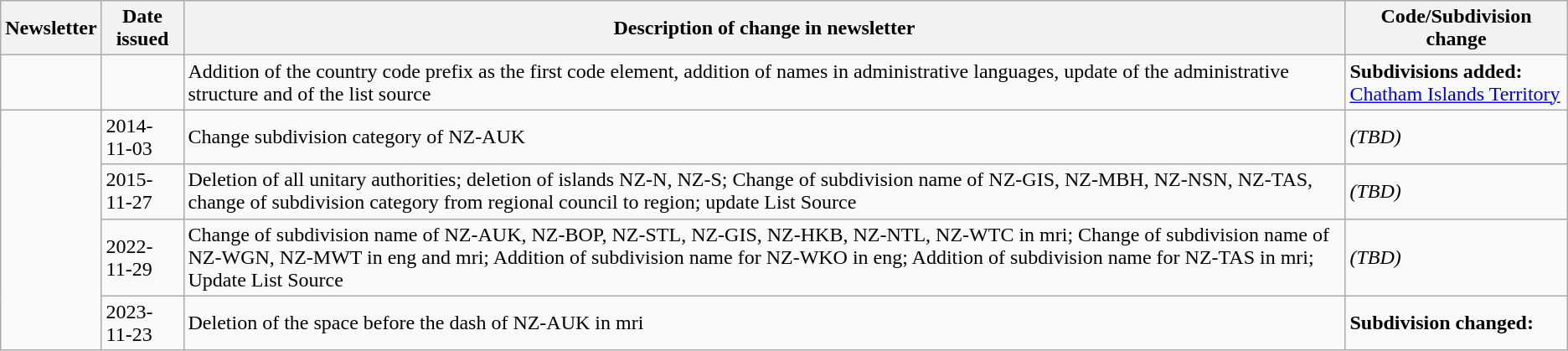<table class="wikitable">
<tr>
<th>Newsletter</th>
<th>Date issued</th>
<th>Description of change in newsletter</th>
<th>Code/Subdivision change</th>
</tr>
<tr>
<td id="II-2"></td>
<td></td>
<td>Addition of the country code prefix as the first code element, addition of names in administrative languages, update of the administrative structure and of the list source</td>
<td style=white-space:nowrap><strong>Subdivisions added:</strong><br>  <a href='#'>Chatham Islands Territory</a></td>
</tr>
<tr>
<td rowspan="4"></td>
<td>2014-11-03</td>
<td>Change subdivision category of NZ-AUK</td>
<td><em>(TBD)</em></td>
</tr>
<tr>
<td>2015-11-27</td>
<td>Deletion of all unitary authorities; deletion of islands NZ-N, NZ-S; Change of subdivision name of NZ-GIS, NZ-MBH, NZ-NSN, NZ-TAS, change of subdivision category from regional council to region; update List Source</td>
<td><em>(TBD)</em></td>
</tr>
<tr>
<td>2022-11-29</td>
<td>Change of subdivision name of NZ-AUK, NZ-BOP, NZ-STL, NZ-GIS, NZ-HKB, NZ-NTL, NZ-WTC in mri; Change of subdivision name of NZ-WGN, NZ-MWT in eng and mri; Addition of subdivision name for NZ-WKO in eng; Addition of subdivision name for NZ-TAS in mri; Update List Source</td>
<td><em>(TBD)</em></td>
</tr>
<tr>
<td>2023-11-23</td>
<td>Deletion of the space before the dash of NZ-AUK in mri</td>
<td><strong>Subdivision changed:</strong><br> </td>
</tr>
</table>
